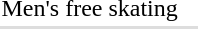<table>
<tr>
<td>Men's free skating<br></td>
<td></td>
<td></td>
<td></td>
</tr>
<tr bgcolor=#DDDDDD>
<td colspan=7></td>
</tr>
<tr>
<td><br></td>
<td></td>
<td></td>
<td></td>
</tr>
</table>
